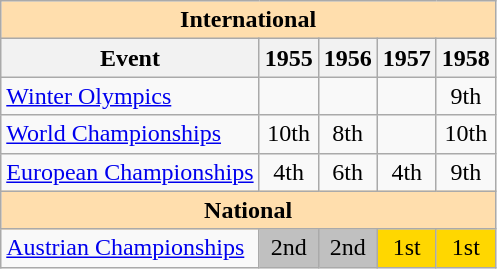<table class="wikitable" style="text-align:center">
<tr>
<th style="background-color: #ffdead; " colspan=5 align=center>International</th>
</tr>
<tr>
<th>Event</th>
<th>1955</th>
<th>1956</th>
<th>1957</th>
<th>1958</th>
</tr>
<tr>
<td align=left><a href='#'>Winter Olympics</a></td>
<td></td>
<td></td>
<td></td>
<td>9th</td>
</tr>
<tr>
<td align=left><a href='#'>World Championships</a></td>
<td>10th</td>
<td>8th</td>
<td></td>
<td>10th</td>
</tr>
<tr>
<td align=left><a href='#'>European Championships</a></td>
<td>4th</td>
<td>6th</td>
<td>4th</td>
<td>9th</td>
</tr>
<tr>
<th style="background-color: #ffdead; " colspan=5 align=center>National</th>
</tr>
<tr>
<td align=left><a href='#'>Austrian Championships</a></td>
<td bgcolor=silver>2nd</td>
<td bgcolor=silver>2nd</td>
<td bgcolor=gold>1st</td>
<td bgcolor=gold>1st</td>
</tr>
</table>
